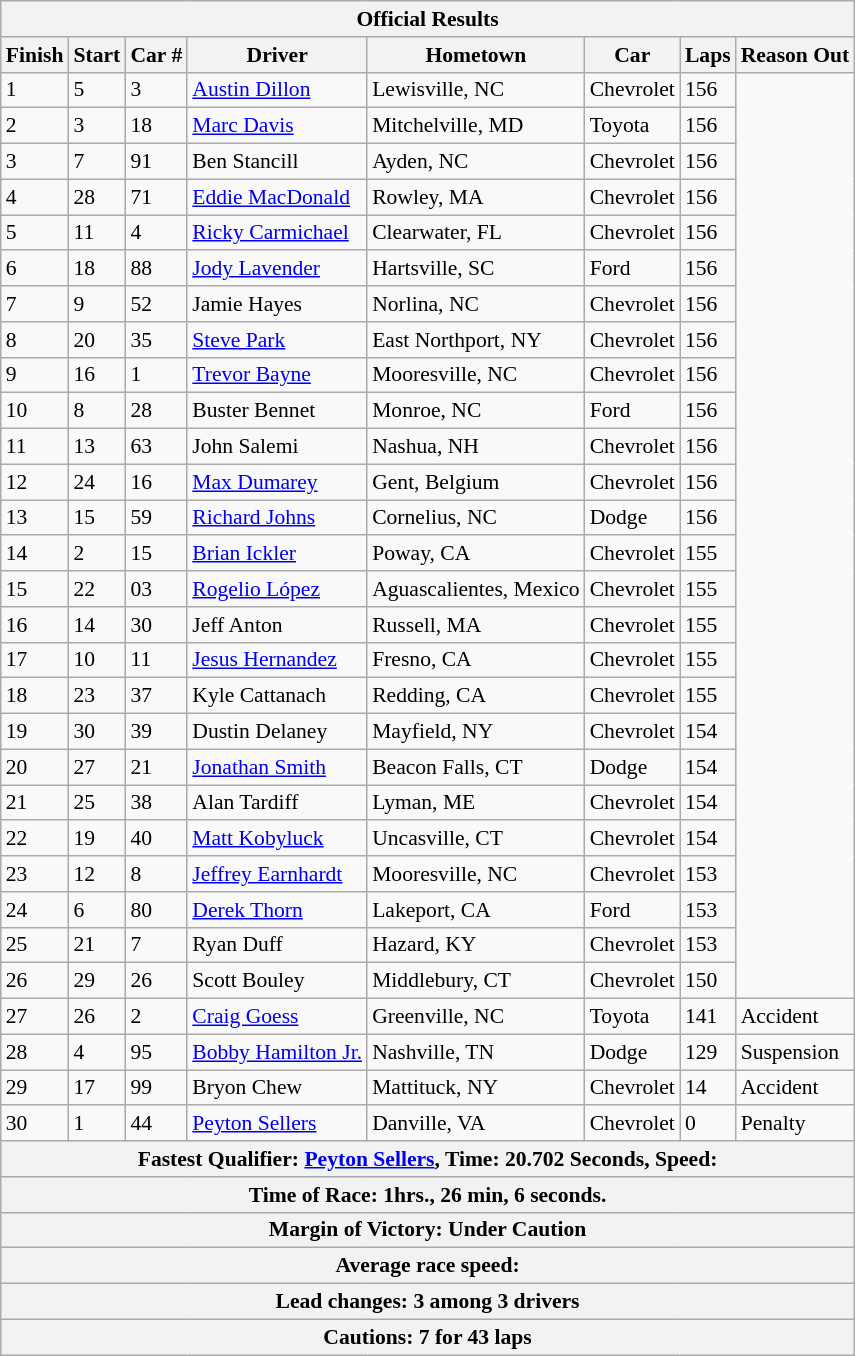<table class="wikitable" style="font-size: 90%;">
<tr>
<th colspan=9>Official Results</th>
</tr>
<tr>
<th>Finish</th>
<th>Start</th>
<th>Car #</th>
<th>Driver</th>
<th>Hometown</th>
<th>Car</th>
<th>Laps</th>
<th>Reason Out</th>
</tr>
<tr>
<td>1</td>
<td>5</td>
<td>3</td>
<td><a href='#'>Austin Dillon</a></td>
<td>Lewisville, NC</td>
<td>Chevrolet</td>
<td>156</td>
</tr>
<tr>
<td>2</td>
<td>3</td>
<td>18</td>
<td><a href='#'>Marc Davis</a></td>
<td>Mitchelville, MD</td>
<td>Toyota</td>
<td>156</td>
</tr>
<tr>
<td>3</td>
<td>7</td>
<td>91</td>
<td>Ben Stancill</td>
<td>Ayden, NC</td>
<td>Chevrolet</td>
<td>156</td>
</tr>
<tr>
<td>4</td>
<td>28</td>
<td>71</td>
<td><a href='#'>Eddie MacDonald</a></td>
<td>Rowley, MA</td>
<td>Chevrolet</td>
<td>156</td>
</tr>
<tr>
<td>5</td>
<td>11</td>
<td>4</td>
<td><a href='#'>Ricky Carmichael</a></td>
<td>Clearwater, FL</td>
<td>Chevrolet</td>
<td>156</td>
</tr>
<tr>
<td>6</td>
<td>18</td>
<td>88</td>
<td><a href='#'>Jody Lavender</a></td>
<td>Hartsville, SC</td>
<td>Ford</td>
<td>156</td>
</tr>
<tr>
<td>7</td>
<td>9</td>
<td>52</td>
<td>Jamie Hayes</td>
<td>Norlina, NC</td>
<td>Chevrolet</td>
<td>156</td>
</tr>
<tr>
<td>8</td>
<td>20</td>
<td>35</td>
<td><a href='#'>Steve Park</a></td>
<td>East Northport, NY</td>
<td>Chevrolet</td>
<td>156</td>
</tr>
<tr>
<td>9</td>
<td>16</td>
<td>1</td>
<td><a href='#'>Trevor Bayne</a></td>
<td>Mooresville, NC</td>
<td>Chevrolet</td>
<td>156</td>
</tr>
<tr>
<td>10</td>
<td>8</td>
<td>28</td>
<td>Buster Bennet</td>
<td>Monroe, NC</td>
<td>Ford</td>
<td>156</td>
</tr>
<tr>
<td>11</td>
<td>13</td>
<td>63</td>
<td>John Salemi</td>
<td>Nashua, NH</td>
<td>Chevrolet</td>
<td>156</td>
</tr>
<tr>
<td>12</td>
<td>24</td>
<td>16</td>
<td><a href='#'>Max Dumarey</a></td>
<td>Gent, Belgium</td>
<td>Chevrolet</td>
<td>156</td>
</tr>
<tr>
<td>13</td>
<td>15</td>
<td>59</td>
<td><a href='#'>Richard Johns</a></td>
<td>Cornelius, NC</td>
<td>Dodge</td>
<td>156</td>
</tr>
<tr>
<td>14</td>
<td>2</td>
<td>15</td>
<td><a href='#'>Brian Ickler</a></td>
<td>Poway, CA</td>
<td>Chevrolet</td>
<td>155</td>
</tr>
<tr>
<td>15</td>
<td>22</td>
<td>03</td>
<td><a href='#'>Rogelio López</a></td>
<td>Aguascalientes, Mexico</td>
<td>Chevrolet</td>
<td>155</td>
</tr>
<tr>
<td>16</td>
<td>14</td>
<td>30</td>
<td>Jeff Anton</td>
<td>Russell, MA</td>
<td>Chevrolet</td>
<td>155</td>
</tr>
<tr>
<td>17</td>
<td>10</td>
<td>11</td>
<td><a href='#'>Jesus Hernandez</a></td>
<td>Fresno, CA</td>
<td>Chevrolet</td>
<td>155</td>
</tr>
<tr>
<td>18</td>
<td>23</td>
<td>37</td>
<td>Kyle Cattanach</td>
<td>Redding, CA</td>
<td>Chevrolet</td>
<td>155</td>
</tr>
<tr>
<td>19</td>
<td>30</td>
<td>39</td>
<td>Dustin Delaney</td>
<td>Mayfield, NY</td>
<td>Chevrolet</td>
<td>154</td>
</tr>
<tr>
<td>20</td>
<td>27</td>
<td>21</td>
<td><a href='#'>Jonathan Smith</a></td>
<td>Beacon Falls, CT</td>
<td>Dodge</td>
<td>154</td>
</tr>
<tr>
<td>21</td>
<td>25</td>
<td>38</td>
<td>Alan Tardiff</td>
<td>Lyman, ME</td>
<td>Chevrolet</td>
<td>154</td>
</tr>
<tr>
<td>22</td>
<td>19</td>
<td>40</td>
<td><a href='#'>Matt Kobyluck</a></td>
<td>Uncasville, CT</td>
<td>Chevrolet</td>
<td>154</td>
</tr>
<tr>
<td>23</td>
<td>12</td>
<td>8</td>
<td><a href='#'>Jeffrey Earnhardt</a></td>
<td>Mooresville, NC</td>
<td>Chevrolet</td>
<td>153</td>
</tr>
<tr>
<td>24</td>
<td>6</td>
<td>80</td>
<td><a href='#'>Derek Thorn</a></td>
<td>Lakeport, CA</td>
<td>Ford</td>
<td>153</td>
</tr>
<tr>
<td>25</td>
<td>21</td>
<td>7</td>
<td>Ryan Duff</td>
<td>Hazard, KY</td>
<td>Chevrolet</td>
<td>153</td>
</tr>
<tr>
<td>26</td>
<td>29</td>
<td>26</td>
<td>Scott Bouley</td>
<td>Middlebury, CT</td>
<td>Chevrolet</td>
<td>150</td>
</tr>
<tr>
<td>27</td>
<td>26</td>
<td>2</td>
<td><a href='#'>Craig Goess</a></td>
<td>Greenville, NC</td>
<td>Toyota</td>
<td>141</td>
<td>Accident</td>
</tr>
<tr>
<td>28</td>
<td>4</td>
<td>95</td>
<td><a href='#'>Bobby Hamilton Jr.</a></td>
<td>Nashville, TN</td>
<td>Dodge</td>
<td>129</td>
<td>Suspension</td>
</tr>
<tr>
<td>29</td>
<td>17</td>
<td>99</td>
<td>Bryon Chew</td>
<td>Mattituck, NY</td>
<td>Chevrolet</td>
<td>14</td>
<td>Accident</td>
</tr>
<tr>
<td>30</td>
<td>1</td>
<td>44</td>
<td><a href='#'>Peyton Sellers</a></td>
<td>Danville, VA</td>
<td>Chevrolet</td>
<td>0</td>
<td>Penalty</td>
</tr>
<tr>
<th colspan=9>Fastest Qualifier: <a href='#'>Peyton Sellers</a>, Time: 20.702 Seconds, Speed: </th>
</tr>
<tr>
<th colspan=9>Time of Race: 1hrs., 26 min, 6 seconds.</th>
</tr>
<tr>
<th colspan=9>Margin of Victory: Under Caution</th>
</tr>
<tr>
<th colspan=9>Average race speed: </th>
</tr>
<tr>
<th colspan=9>Lead changes: 3 among 3 drivers</th>
</tr>
<tr>
<th colspan=9>Cautions: 7 for 43 laps</th>
</tr>
</table>
